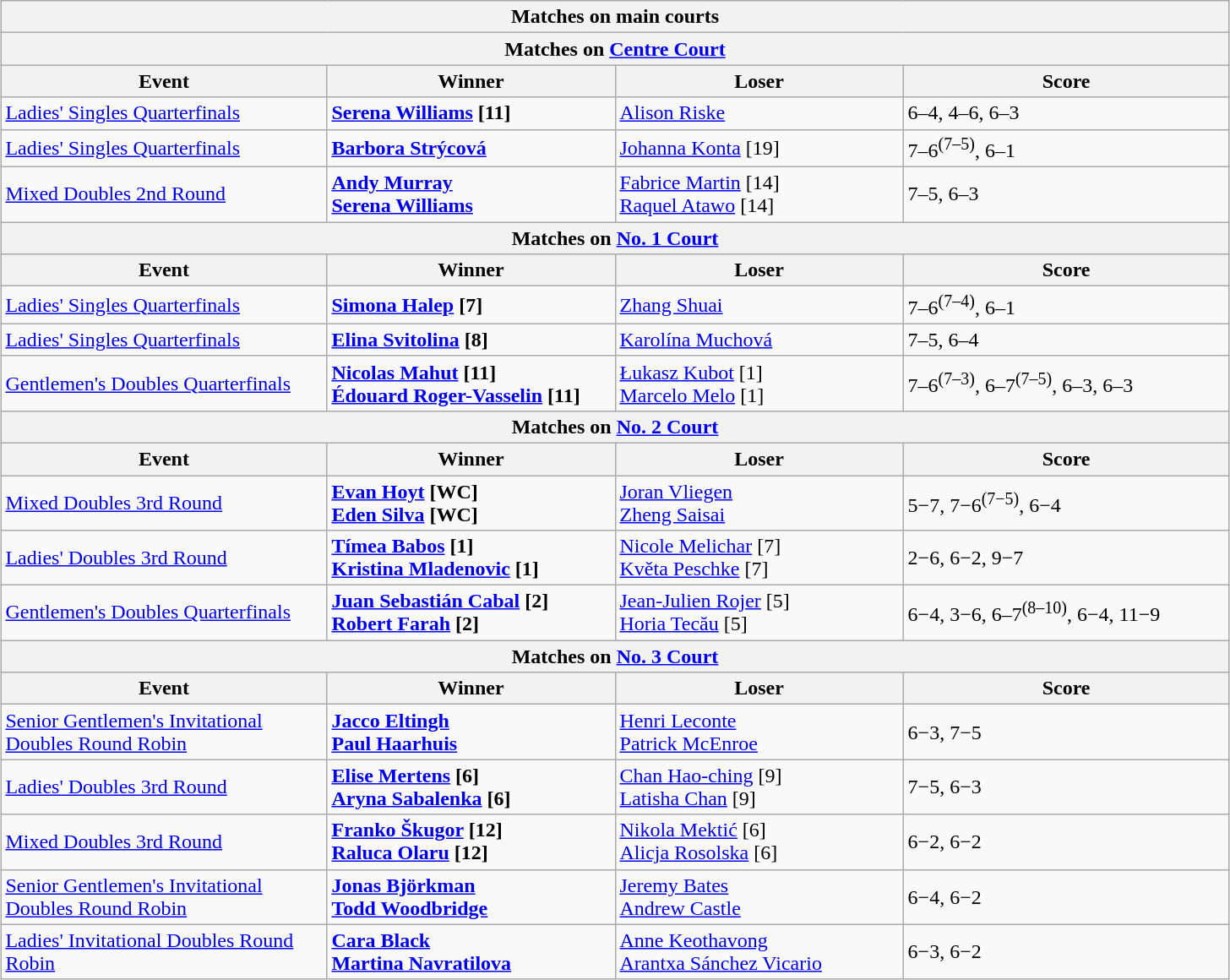<table class="wikitable collapsible uncollapsed" style="margin:auto;">
<tr>
<th colspan="4" style="white-space:nowrap;">Matches on main courts</th>
</tr>
<tr>
<th colspan="4">Matches on <a href='#'>Centre Court</a></th>
</tr>
<tr>
<th width=250>Event</th>
<th width=220>Winner</th>
<th width=220>Loser</th>
<th width=250>Score</th>
</tr>
<tr>
<td><a href='#'>Ladies' Singles Quarterfinals</a></td>
<td> <strong><a href='#'>Serena Williams</a> [11]</strong></td>
<td> <a href='#'>Alison Riske</a></td>
<td>6–4, 4–6, 6–3</td>
</tr>
<tr>
<td><a href='#'>Ladies' Singles Quarterfinals</a></td>
<td> <strong><a href='#'>Barbora Strýcová</a></strong></td>
<td> <a href='#'>Johanna Konta</a> [19]</td>
<td>7–6<sup>(7–5)</sup>, 6–1</td>
</tr>
<tr>
<td><a href='#'>Mixed Doubles 2nd Round</a></td>
<td> <strong><a href='#'>Andy Murray</a></strong><br> <strong><a href='#'>Serena Williams</a></strong></td>
<td> <a href='#'>Fabrice Martin</a> [14] <br> <a href='#'>Raquel Atawo</a> [14]</td>
<td>7–5, 6–3</td>
</tr>
<tr>
<th colspan="4">Matches on <a href='#'>No. 1 Court</a></th>
</tr>
<tr>
<th width=220>Event</th>
<th width=220>Winner</th>
<th width=220>Loser</th>
<th width=250>Score</th>
</tr>
<tr>
<td><a href='#'>Ladies' Singles Quarterfinals</a></td>
<td> <strong><a href='#'>Simona Halep</a> [7]</strong></td>
<td> <a href='#'>Zhang Shuai</a></td>
<td>7–6<sup>(7–4)</sup>, 6–1</td>
</tr>
<tr>
<td><a href='#'>Ladies' Singles Quarterfinals</a></td>
<td> <strong><a href='#'>Elina Svitolina</a> [8]</strong></td>
<td> <a href='#'>Karolína Muchová</a></td>
<td>7–5, 6–4</td>
</tr>
<tr>
<td><a href='#'>Gentlemen's Doubles Quarterfinals</a></td>
<td> <strong><a href='#'>Nicolas Mahut</a> [11]</strong> <br>  <strong><a href='#'>Édouard Roger-Vasselin</a> [11]</strong></td>
<td> <a href='#'>Łukasz Kubot</a> [1] <br>  <a href='#'>Marcelo Melo</a> [1]</td>
<td>7–6<sup>(7–3)</sup>, 6–7<sup>(7–5)</sup>, 6–3, 6–3</td>
</tr>
<tr>
<th colspan="4">Matches on <a href='#'>No. 2 Court</a></th>
</tr>
<tr>
<th width=220>Event</th>
<th width=220>Winner</th>
<th width=220>Loser</th>
<th width=250>Score</th>
</tr>
<tr>
<td><a href='#'>Mixed Doubles 3rd Round</a></td>
<td> <strong><a href='#'>Evan Hoyt</a> [WC]</strong> <br>  <strong><a href='#'>Eden Silva</a> [WC]</strong></td>
<td> <a href='#'>Joran Vliegen</a>  <br>  <a href='#'>Zheng Saisai</a></td>
<td>5−7, 7−6<sup>(7−5)</sup>, 6−4</td>
</tr>
<tr>
<td><a href='#'>Ladies' Doubles 3rd Round</a></td>
<td> <strong><a href='#'>Tímea Babos</a> [1]</strong> <br>  <strong><a href='#'>Kristina Mladenovic</a> [1]</strong></td>
<td> <a href='#'>Nicole Melichar</a> [7] <br>  <a href='#'>Květa Peschke</a> [7]</td>
<td>2−6, 6−2, 9−7</td>
</tr>
<tr>
<td><a href='#'>Gentlemen's Doubles Quarterfinals</a></td>
<td> <strong><a href='#'>Juan Sebastián Cabal</a> [2]</strong> <br>  <strong><a href='#'>Robert Farah</a> [2]</strong></td>
<td> <a href='#'>Jean-Julien Rojer</a> [5] <br>  <a href='#'>Horia Tecău</a> [5]</td>
<td>6−4, 3−6, 6–7<sup>(8–10)</sup>, 6−4, 11−9</td>
</tr>
<tr>
<th colspan="4">Matches on <a href='#'>No. 3 Court</a></th>
</tr>
<tr>
<th width=220>Event</th>
<th width=220>Winner</th>
<th width=220>Loser</th>
<th width=250>Score</th>
</tr>
<tr>
<td><a href='#'>Senior Gentlemen's Invitational Doubles Round Robin</a></td>
<td> <strong><a href='#'>Jacco Eltingh</a></strong> <br>  <strong><a href='#'>Paul Haarhuis</a></strong></td>
<td> <a href='#'>Henri Leconte</a> <br>  <a href='#'>Patrick McEnroe</a></td>
<td>6−3, 7−5</td>
</tr>
<tr>
<td><a href='#'>Ladies' Doubles 3rd Round</a></td>
<td> <strong><a href='#'>Elise Mertens</a> [6]</strong> <br>  <strong><a href='#'>Aryna Sabalenka</a> [6]</strong></td>
<td> <a href='#'>Chan Hao-ching</a> [9] <br>  <a href='#'>Latisha Chan</a> [9]</td>
<td>7−5, 6−3</td>
</tr>
<tr>
<td><a href='#'>Mixed Doubles 3rd Round</a></td>
<td> <strong><a href='#'>Franko Škugor</a> [12]</strong> <br>  <strong><a href='#'>Raluca Olaru</a> [12]</strong></td>
<td> <a href='#'>Nikola Mektić</a> [6] <br>  <a href='#'>Alicja Rosolska</a> [6]</td>
<td>6−2, 6−2</td>
</tr>
<tr>
<td><a href='#'>Senior Gentlemen's Invitational Doubles Round Robin</a></td>
<td> <strong><a href='#'>Jonas Björkman</a></strong> <br>  <strong><a href='#'>Todd Woodbridge</a></strong></td>
<td> <a href='#'>Jeremy Bates</a> <br>  <a href='#'>Andrew Castle</a></td>
<td>6−4, 6−2</td>
</tr>
<tr>
<td><a href='#'>Ladies' Invitational Doubles Round Robin</a></td>
<td> <strong><a href='#'>Cara Black</a></strong> <br>  <strong><a href='#'>Martina Navratilova</a></strong></td>
<td> <a href='#'>Anne Keothavong</a> <br>  <a href='#'>Arantxa Sánchez Vicario</a></td>
<td>6−3, 6−2</td>
</tr>
</table>
